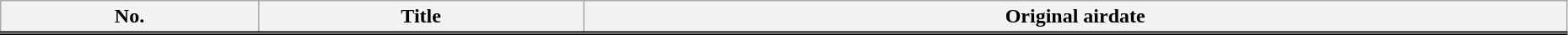<table class ="wikitable" width="98%">
<tr style="border-bottom: 3px solid #000">
<th>No.</th>
<th>Title</th>
<th>Original airdate</th>
</tr>
<tr>
</tr>
</table>
